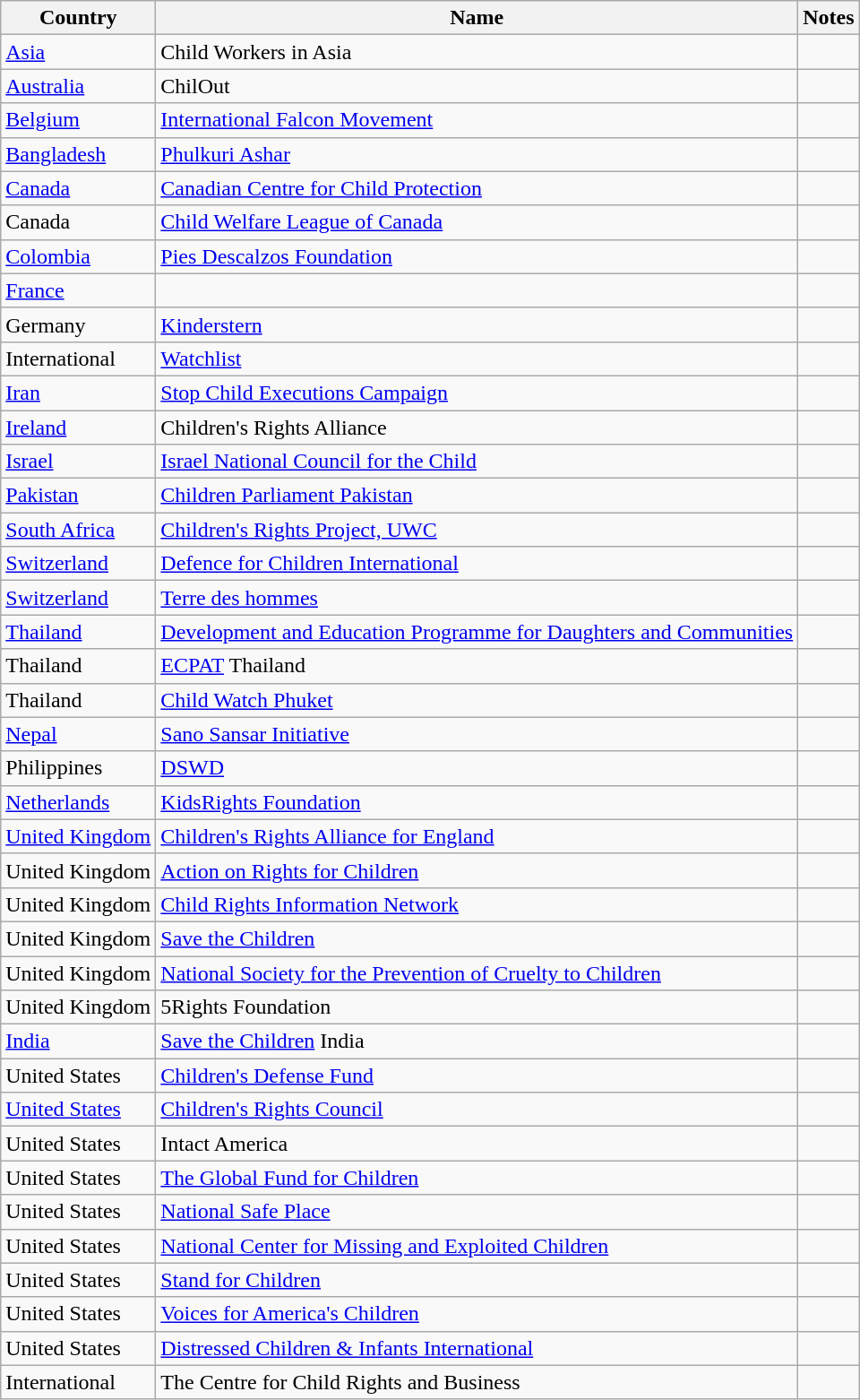<table class="wikitable sortable">
<tr>
<th>Country</th>
<th>Name</th>
<th>Notes</th>
</tr>
<tr>
<td><a href='#'>Asia</a></td>
<td>Child Workers in Asia</td>
<td></td>
</tr>
<tr>
<td><a href='#'>Australia</a></td>
<td>ChilOut</td>
<td></td>
</tr>
<tr>
<td><a href='#'>Belgium</a></td>
<td><a href='#'>International Falcon Movement</a></td>
<td></td>
</tr>
<tr>
<td><a href='#'>Bangladesh</a></td>
<td><a href='#'>Phulkuri Ashar</a></td>
<td></td>
</tr>
<tr>
<td><a href='#'>Canada</a></td>
<td><a href='#'>Canadian Centre for Child Protection</a></td>
<td></td>
</tr>
<tr>
<td>Canada</td>
<td><a href='#'>Child Welfare League of Canada</a></td>
<td></td>
</tr>
<tr>
<td><a href='#'>Colombia</a></td>
<td><a href='#'>Pies Descalzos Foundation</a></td>
<td></td>
</tr>
<tr>
<td><a href='#'>France</a></td>
<td></td>
<td></td>
</tr>
<tr>
<td>Germany</td>
<td><a href='#'>Kinderstern</a></td>
<td></td>
</tr>
<tr>
<td>International</td>
<td><a href='#'>Watchlist</a></td>
<td></td>
</tr>
<tr>
<td><a href='#'>Iran</a></td>
<td><a href='#'>Stop Child Executions Campaign</a></td>
<td></td>
</tr>
<tr>
<td><a href='#'>Ireland</a></td>
<td>Children's Rights Alliance</td>
<td></td>
</tr>
<tr>
<td><a href='#'>Israel</a></td>
<td><a href='#'>Israel National Council for the Child</a></td>
<td></td>
</tr>
<tr>
<td><a href='#'>Pakistan</a></td>
<td><a href='#'>Children Parliament Pakistan</a></td>
<td></td>
</tr>
<tr>
<td><a href='#'>South Africa</a></td>
<td><a href='#'>Children's Rights Project, UWC</a></td>
<td></td>
</tr>
<tr>
<td><a href='#'>Switzerland</a></td>
<td><a href='#'>Defence for Children International</a></td>
<td></td>
</tr>
<tr>
<td><a href='#'>Switzerland</a></td>
<td><a href='#'>Terre des hommes</a></td>
<td></td>
</tr>
<tr>
<td><a href='#'>Thailand</a></td>
<td><a href='#'>Development and Education Programme for Daughters and Communities</a></td>
<td></td>
</tr>
<tr>
<td>Thailand</td>
<td><a href='#'>ECPAT</a> Thailand</td>
<td></td>
</tr>
<tr>
<td>Thailand</td>
<td><a href='#'>Child Watch Phuket</a></td>
<td></td>
</tr>
<tr>
<td><a href='#'>Nepal</a></td>
<td><a href='#'>Sano Sansar Initiative</a></td>
<td></td>
</tr>
<tr>
<td>Philippines</td>
<td><a href='#'>DSWD</a></td>
<td></td>
</tr>
<tr>
<td><a href='#'>Netherlands</a></td>
<td><a href='#'>KidsRights Foundation</a></td>
<td></td>
</tr>
<tr>
<td><a href='#'>United Kingdom</a></td>
<td><a href='#'>Children's Rights Alliance for England</a></td>
<td></td>
</tr>
<tr>
<td>United Kingdom</td>
<td><a href='#'>Action on Rights for Children</a></td>
<td></td>
</tr>
<tr>
<td>United Kingdom</td>
<td><a href='#'>Child Rights Information Network</a></td>
<td></td>
</tr>
<tr>
<td>United Kingdom</td>
<td><a href='#'>Save the Children</a></td>
<td></td>
</tr>
<tr>
<td>United Kingdom</td>
<td><a href='#'>National Society for the Prevention of Cruelty to Children</a></td>
<td></td>
</tr>
<tr>
<td>United Kingdom</td>
<td>5Rights Foundation</td>
<td></td>
</tr>
<tr>
<td><a href='#'>India</a></td>
<td><a href='#'>Save the Children</a> India</td>
<td></td>
</tr>
<tr>
<td>United States</td>
<td><a href='#'>Children's Defense Fund</a></td>
<td></td>
</tr>
<tr>
<td><a href='#'>United States</a></td>
<td><a href='#'>Children's Rights Council</a></td>
<td></td>
</tr>
<tr>
<td>United States</td>
<td>Intact America</td>
<td></td>
</tr>
<tr>
<td>United States</td>
<td><a href='#'>The Global Fund for Children</a></td>
<td></td>
</tr>
<tr>
<td>United States</td>
<td><a href='#'>National Safe Place</a></td>
<td></td>
</tr>
<tr>
<td>United States</td>
<td><a href='#'>National Center for Missing and Exploited Children</a></td>
<td></td>
</tr>
<tr>
<td>United States</td>
<td><a href='#'>Stand for Children</a></td>
<td></td>
</tr>
<tr>
<td>United States</td>
<td><a href='#'>Voices for America's Children</a></td>
<td></td>
</tr>
<tr>
<td>United States</td>
<td><a href='#'>Distressed Children & Infants International</a></td>
<td></td>
</tr>
<tr>
<td>International</td>
<td>The Centre for Child Rights and Business</td>
</tr>
</table>
